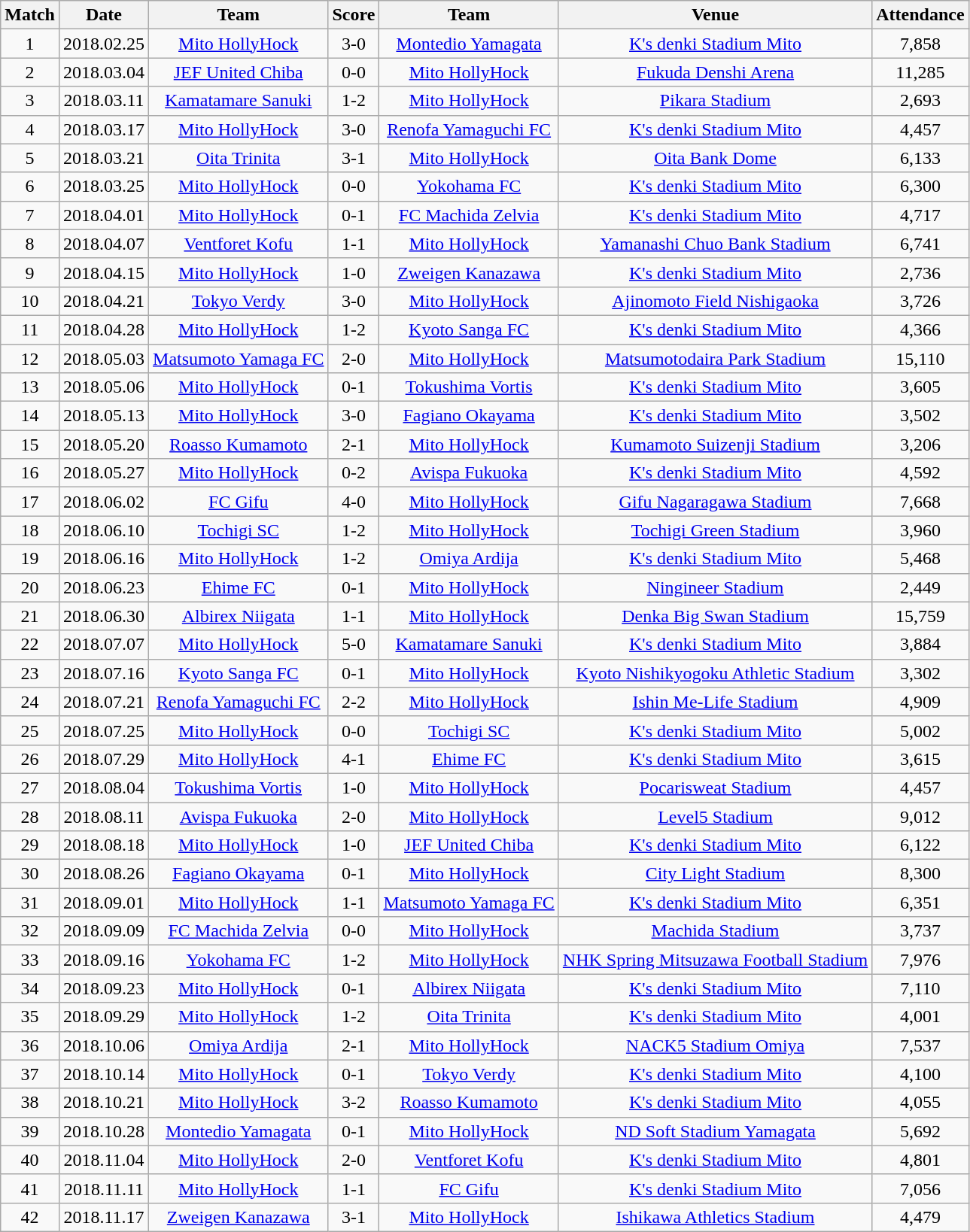<table class="wikitable" style="text-align:center;">
<tr>
<th>Match</th>
<th>Date</th>
<th>Team</th>
<th>Score</th>
<th>Team</th>
<th>Venue</th>
<th>Attendance</th>
</tr>
<tr>
<td>1</td>
<td>2018.02.25</td>
<td><a href='#'>Mito HollyHock</a></td>
<td>3-0</td>
<td><a href='#'>Montedio Yamagata</a></td>
<td><a href='#'>K's denki Stadium Mito</a></td>
<td>7,858</td>
</tr>
<tr>
<td>2</td>
<td>2018.03.04</td>
<td><a href='#'>JEF United Chiba</a></td>
<td>0-0</td>
<td><a href='#'>Mito HollyHock</a></td>
<td><a href='#'>Fukuda Denshi Arena</a></td>
<td>11,285</td>
</tr>
<tr>
<td>3</td>
<td>2018.03.11</td>
<td><a href='#'>Kamatamare Sanuki</a></td>
<td>1-2</td>
<td><a href='#'>Mito HollyHock</a></td>
<td><a href='#'>Pikara Stadium</a></td>
<td>2,693</td>
</tr>
<tr>
<td>4</td>
<td>2018.03.17</td>
<td><a href='#'>Mito HollyHock</a></td>
<td>3-0</td>
<td><a href='#'>Renofa Yamaguchi FC</a></td>
<td><a href='#'>K's denki Stadium Mito</a></td>
<td>4,457</td>
</tr>
<tr>
<td>5</td>
<td>2018.03.21</td>
<td><a href='#'>Oita Trinita</a></td>
<td>3-1</td>
<td><a href='#'>Mito HollyHock</a></td>
<td><a href='#'>Oita Bank Dome</a></td>
<td>6,133</td>
</tr>
<tr>
<td>6</td>
<td>2018.03.25</td>
<td><a href='#'>Mito HollyHock</a></td>
<td>0-0</td>
<td><a href='#'>Yokohama FC</a></td>
<td><a href='#'>K's denki Stadium Mito</a></td>
<td>6,300</td>
</tr>
<tr>
<td>7</td>
<td>2018.04.01</td>
<td><a href='#'>Mito HollyHock</a></td>
<td>0-1</td>
<td><a href='#'>FC Machida Zelvia</a></td>
<td><a href='#'>K's denki Stadium Mito</a></td>
<td>4,717</td>
</tr>
<tr>
<td>8</td>
<td>2018.04.07</td>
<td><a href='#'>Ventforet Kofu</a></td>
<td>1-1</td>
<td><a href='#'>Mito HollyHock</a></td>
<td><a href='#'>Yamanashi Chuo Bank Stadium</a></td>
<td>6,741</td>
</tr>
<tr>
<td>9</td>
<td>2018.04.15</td>
<td><a href='#'>Mito HollyHock</a></td>
<td>1-0</td>
<td><a href='#'>Zweigen Kanazawa</a></td>
<td><a href='#'>K's denki Stadium Mito</a></td>
<td>2,736</td>
</tr>
<tr>
<td>10</td>
<td>2018.04.21</td>
<td><a href='#'>Tokyo Verdy</a></td>
<td>3-0</td>
<td><a href='#'>Mito HollyHock</a></td>
<td><a href='#'>Ajinomoto Field Nishigaoka</a></td>
<td>3,726</td>
</tr>
<tr>
<td>11</td>
<td>2018.04.28</td>
<td><a href='#'>Mito HollyHock</a></td>
<td>1-2</td>
<td><a href='#'>Kyoto Sanga FC</a></td>
<td><a href='#'>K's denki Stadium Mito</a></td>
<td>4,366</td>
</tr>
<tr>
<td>12</td>
<td>2018.05.03</td>
<td><a href='#'>Matsumoto Yamaga FC</a></td>
<td>2-0</td>
<td><a href='#'>Mito HollyHock</a></td>
<td><a href='#'>Matsumotodaira Park Stadium</a></td>
<td>15,110</td>
</tr>
<tr>
<td>13</td>
<td>2018.05.06</td>
<td><a href='#'>Mito HollyHock</a></td>
<td>0-1</td>
<td><a href='#'>Tokushima Vortis</a></td>
<td><a href='#'>K's denki Stadium Mito</a></td>
<td>3,605</td>
</tr>
<tr>
<td>14</td>
<td>2018.05.13</td>
<td><a href='#'>Mito HollyHock</a></td>
<td>3-0</td>
<td><a href='#'>Fagiano Okayama</a></td>
<td><a href='#'>K's denki Stadium Mito</a></td>
<td>3,502</td>
</tr>
<tr>
<td>15</td>
<td>2018.05.20</td>
<td><a href='#'>Roasso Kumamoto</a></td>
<td>2-1</td>
<td><a href='#'>Mito HollyHock</a></td>
<td><a href='#'>Kumamoto Suizenji Stadium</a></td>
<td>3,206</td>
</tr>
<tr>
<td>16</td>
<td>2018.05.27</td>
<td><a href='#'>Mito HollyHock</a></td>
<td>0-2</td>
<td><a href='#'>Avispa Fukuoka</a></td>
<td><a href='#'>K's denki Stadium Mito</a></td>
<td>4,592</td>
</tr>
<tr>
<td>17</td>
<td>2018.06.02</td>
<td><a href='#'>FC Gifu</a></td>
<td>4-0</td>
<td><a href='#'>Mito HollyHock</a></td>
<td><a href='#'>Gifu Nagaragawa Stadium</a></td>
<td>7,668</td>
</tr>
<tr>
<td>18</td>
<td>2018.06.10</td>
<td><a href='#'>Tochigi SC</a></td>
<td>1-2</td>
<td><a href='#'>Mito HollyHock</a></td>
<td><a href='#'>Tochigi Green Stadium</a></td>
<td>3,960</td>
</tr>
<tr>
<td>19</td>
<td>2018.06.16</td>
<td><a href='#'>Mito HollyHock</a></td>
<td>1-2</td>
<td><a href='#'>Omiya Ardija</a></td>
<td><a href='#'>K's denki Stadium Mito</a></td>
<td>5,468</td>
</tr>
<tr>
<td>20</td>
<td>2018.06.23</td>
<td><a href='#'>Ehime FC</a></td>
<td>0-1</td>
<td><a href='#'>Mito HollyHock</a></td>
<td><a href='#'>Ningineer Stadium</a></td>
<td>2,449</td>
</tr>
<tr>
<td>21</td>
<td>2018.06.30</td>
<td><a href='#'>Albirex Niigata</a></td>
<td>1-1</td>
<td><a href='#'>Mito HollyHock</a></td>
<td><a href='#'>Denka Big Swan Stadium</a></td>
<td>15,759</td>
</tr>
<tr>
<td>22</td>
<td>2018.07.07</td>
<td><a href='#'>Mito HollyHock</a></td>
<td>5-0</td>
<td><a href='#'>Kamatamare Sanuki</a></td>
<td><a href='#'>K's denki Stadium Mito</a></td>
<td>3,884</td>
</tr>
<tr>
<td>23</td>
<td>2018.07.16</td>
<td><a href='#'>Kyoto Sanga FC</a></td>
<td>0-1</td>
<td><a href='#'>Mito HollyHock</a></td>
<td><a href='#'>Kyoto Nishikyogoku Athletic Stadium</a></td>
<td>3,302</td>
</tr>
<tr>
<td>24</td>
<td>2018.07.21</td>
<td><a href='#'>Renofa Yamaguchi FC</a></td>
<td>2-2</td>
<td><a href='#'>Mito HollyHock</a></td>
<td><a href='#'>Ishin Me-Life Stadium</a></td>
<td>4,909</td>
</tr>
<tr>
<td>25</td>
<td>2018.07.25</td>
<td><a href='#'>Mito HollyHock</a></td>
<td>0-0</td>
<td><a href='#'>Tochigi SC</a></td>
<td><a href='#'>K's denki Stadium Mito</a></td>
<td>5,002</td>
</tr>
<tr>
<td>26</td>
<td>2018.07.29</td>
<td><a href='#'>Mito HollyHock</a></td>
<td>4-1</td>
<td><a href='#'>Ehime FC</a></td>
<td><a href='#'>K's denki Stadium Mito</a></td>
<td>3,615</td>
</tr>
<tr>
<td>27</td>
<td>2018.08.04</td>
<td><a href='#'>Tokushima Vortis</a></td>
<td>1-0</td>
<td><a href='#'>Mito HollyHock</a></td>
<td><a href='#'>Pocarisweat Stadium</a></td>
<td>4,457</td>
</tr>
<tr>
<td>28</td>
<td>2018.08.11</td>
<td><a href='#'>Avispa Fukuoka</a></td>
<td>2-0</td>
<td><a href='#'>Mito HollyHock</a></td>
<td><a href='#'>Level5 Stadium</a></td>
<td>9,012</td>
</tr>
<tr>
<td>29</td>
<td>2018.08.18</td>
<td><a href='#'>Mito HollyHock</a></td>
<td>1-0</td>
<td><a href='#'>JEF United Chiba</a></td>
<td><a href='#'>K's denki Stadium Mito</a></td>
<td>6,122</td>
</tr>
<tr>
<td>30</td>
<td>2018.08.26</td>
<td><a href='#'>Fagiano Okayama</a></td>
<td>0-1</td>
<td><a href='#'>Mito HollyHock</a></td>
<td><a href='#'>City Light Stadium</a></td>
<td>8,300</td>
</tr>
<tr>
<td>31</td>
<td>2018.09.01</td>
<td><a href='#'>Mito HollyHock</a></td>
<td>1-1</td>
<td><a href='#'>Matsumoto Yamaga FC</a></td>
<td><a href='#'>K's denki Stadium Mito</a></td>
<td>6,351</td>
</tr>
<tr>
<td>32</td>
<td>2018.09.09</td>
<td><a href='#'>FC Machida Zelvia</a></td>
<td>0-0</td>
<td><a href='#'>Mito HollyHock</a></td>
<td><a href='#'>Machida Stadium</a></td>
<td>3,737</td>
</tr>
<tr>
<td>33</td>
<td>2018.09.16</td>
<td><a href='#'>Yokohama FC</a></td>
<td>1-2</td>
<td><a href='#'>Mito HollyHock</a></td>
<td><a href='#'>NHK Spring Mitsuzawa Football Stadium</a></td>
<td>7,976</td>
</tr>
<tr>
<td>34</td>
<td>2018.09.23</td>
<td><a href='#'>Mito HollyHock</a></td>
<td>0-1</td>
<td><a href='#'>Albirex Niigata</a></td>
<td><a href='#'>K's denki Stadium Mito</a></td>
<td>7,110</td>
</tr>
<tr>
<td>35</td>
<td>2018.09.29</td>
<td><a href='#'>Mito HollyHock</a></td>
<td>1-2</td>
<td><a href='#'>Oita Trinita</a></td>
<td><a href='#'>K's denki Stadium Mito</a></td>
<td>4,001</td>
</tr>
<tr>
<td>36</td>
<td>2018.10.06</td>
<td><a href='#'>Omiya Ardija</a></td>
<td>2-1</td>
<td><a href='#'>Mito HollyHock</a></td>
<td><a href='#'>NACK5 Stadium Omiya</a></td>
<td>7,537</td>
</tr>
<tr>
<td>37</td>
<td>2018.10.14</td>
<td><a href='#'>Mito HollyHock</a></td>
<td>0-1</td>
<td><a href='#'>Tokyo Verdy</a></td>
<td><a href='#'>K's denki Stadium Mito</a></td>
<td>4,100</td>
</tr>
<tr>
<td>38</td>
<td>2018.10.21</td>
<td><a href='#'>Mito HollyHock</a></td>
<td>3-2</td>
<td><a href='#'>Roasso Kumamoto</a></td>
<td><a href='#'>K's denki Stadium Mito</a></td>
<td>4,055</td>
</tr>
<tr>
<td>39</td>
<td>2018.10.28</td>
<td><a href='#'>Montedio Yamagata</a></td>
<td>0-1</td>
<td><a href='#'>Mito HollyHock</a></td>
<td><a href='#'>ND Soft Stadium Yamagata</a></td>
<td>5,692</td>
</tr>
<tr>
<td>40</td>
<td>2018.11.04</td>
<td><a href='#'>Mito HollyHock</a></td>
<td>2-0</td>
<td><a href='#'>Ventforet Kofu</a></td>
<td><a href='#'>K's denki Stadium Mito</a></td>
<td>4,801</td>
</tr>
<tr>
<td>41</td>
<td>2018.11.11</td>
<td><a href='#'>Mito HollyHock</a></td>
<td>1-1</td>
<td><a href='#'>FC Gifu</a></td>
<td><a href='#'>K's denki Stadium Mito</a></td>
<td>7,056</td>
</tr>
<tr>
<td>42</td>
<td>2018.11.17</td>
<td><a href='#'>Zweigen Kanazawa</a></td>
<td>3-1</td>
<td><a href='#'>Mito HollyHock</a></td>
<td><a href='#'>Ishikawa Athletics Stadium</a></td>
<td>4,479</td>
</tr>
</table>
